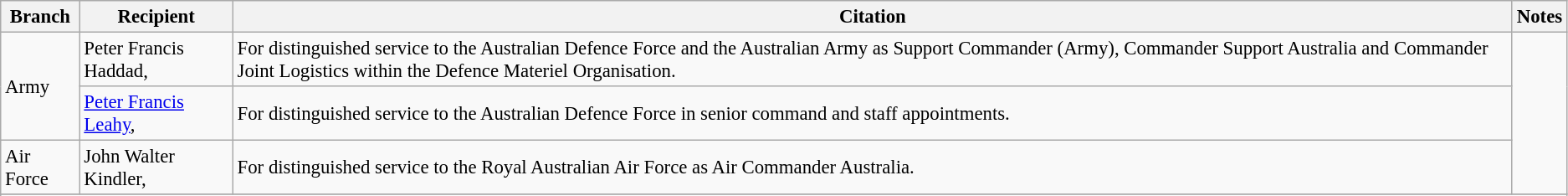<table class="wikitable" style="font-size:95%;">
<tr>
<th>Branch</th>
<th>Recipient</th>
<th>Citation</th>
<th>Notes</th>
</tr>
<tr>
<td rowspan=2>Army</td>
<td> Peter Francis Haddad, </td>
<td>For distinguished service to the Australian Defence Force and the Australian Army as Support Commander (Army), Commander Support Australia and Commander Joint Logistics within the Defence Materiel Organisation.</td>
<td rowspan=3></td>
</tr>
<tr>
<td> <a href='#'>Peter Francis Leahy</a>, </td>
<td>For distinguished service to the Australian Defence Force in senior command and staff appointments.</td>
</tr>
<tr>
<td>Air Force</td>
<td> John Walter Kindler, </td>
<td>For distinguished service to the Royal Australian Air Force as Air Commander Australia.</td>
</tr>
<tr>
</tr>
<tr>
</tr>
</table>
